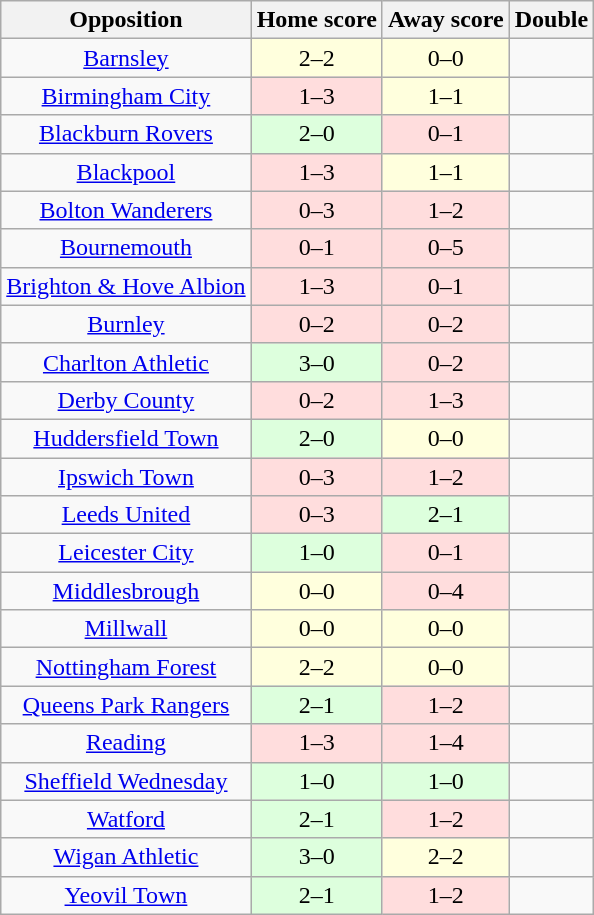<table class="wikitable" style="text-align: center;">
<tr>
<th>Opposition</th>
<th>Home score</th>
<th>Away score</th>
<th>Double</th>
</tr>
<tr>
<td><a href='#'>Barnsley</a></td>
<td style="background:#ffd;">2–2</td>
<td style="background:#ffd;">0–0</td>
<td></td>
</tr>
<tr>
<td><a href='#'>Birmingham City</a></td>
<td style="background:#fdd;">1–3</td>
<td style="background:#ffd;">1–1</td>
<td></td>
</tr>
<tr>
<td><a href='#'>Blackburn Rovers</a></td>
<td style="background:#dfd;">2–0</td>
<td style="background:#fdd;">0–1</td>
<td></td>
</tr>
<tr>
<td><a href='#'>Blackpool</a></td>
<td style="background:#fdd;">1–3</td>
<td style="background:#ffd;">1–1</td>
<td></td>
</tr>
<tr>
<td><a href='#'>Bolton Wanderers</a></td>
<td style="background:#fdd;">0–3</td>
<td style="background:#fdd;">1–2</td>
<td></td>
</tr>
<tr>
<td><a href='#'>Bournemouth</a></td>
<td style="background:#fdd;">0–1</td>
<td style="background:#fdd;">0–5</td>
<td></td>
</tr>
<tr>
<td><a href='#'>Brighton & Hove Albion</a></td>
<td style="background:#fdd;">1–3</td>
<td style="background:#fdd;">0–1</td>
<td></td>
</tr>
<tr>
<td><a href='#'>Burnley</a></td>
<td style="background:#fdd;">0–2</td>
<td style="background:#fdd;">0–2</td>
<td></td>
</tr>
<tr>
<td><a href='#'>Charlton Athletic</a></td>
<td style="background:#dfd;">3–0</td>
<td style="background:#fdd;">0–2</td>
<td></td>
</tr>
<tr>
<td><a href='#'>Derby County</a></td>
<td style="background:#fdd;">0–2</td>
<td style="background:#fdd;">1–3</td>
<td></td>
</tr>
<tr>
<td><a href='#'>Huddersfield Town</a></td>
<td style="background:#dfd;">2–0</td>
<td style="background:#ffd;">0–0</td>
<td></td>
</tr>
<tr>
<td><a href='#'>Ipswich Town</a></td>
<td style="background:#fdd;">0–3</td>
<td style="background:#fdd;">1–2</td>
<td></td>
</tr>
<tr>
<td><a href='#'>Leeds United</a></td>
<td style="background:#fdd;">0–3</td>
<td style="background:#dfd;">2–1</td>
<td></td>
</tr>
<tr>
<td><a href='#'>Leicester City</a></td>
<td style="background:#dfd;">1–0</td>
<td style="background:#fdd;">0–1</td>
<td></td>
</tr>
<tr>
<td><a href='#'>Middlesbrough</a></td>
<td style="background:#ffd;">0–0</td>
<td style="background:#fdd;">0–4</td>
<td></td>
</tr>
<tr>
<td><a href='#'>Millwall</a></td>
<td style="background:#ffd;">0–0</td>
<td style="background:#ffd;">0–0</td>
<td></td>
</tr>
<tr>
<td><a href='#'>Nottingham Forest</a></td>
<td style="background:#ffd;">2–2</td>
<td style="background:#ffd;">0–0</td>
<td></td>
</tr>
<tr>
<td><a href='#'>Queens Park Rangers</a></td>
<td style="background:#dfd;">2–1</td>
<td style="background:#fdd;">1–2</td>
<td></td>
</tr>
<tr>
<td><a href='#'>Reading</a></td>
<td style="background:#fdd;">1–3</td>
<td style="background:#fdd;">1–4</td>
<td></td>
</tr>
<tr>
<td><a href='#'>Sheffield Wednesday</a></td>
<td style="background:#dfd;">1–0</td>
<td style="background:#dfd;">1–0</td>
<td></td>
</tr>
<tr>
<td><a href='#'>Watford</a></td>
<td style="background:#dfd;">2–1</td>
<td style="background:#fdd;">1–2</td>
<td></td>
</tr>
<tr>
<td><a href='#'>Wigan Athletic</a></td>
<td style="background:#dfd;">3–0</td>
<td style="background:#ffd;">2–2</td>
<td></td>
</tr>
<tr>
<td><a href='#'>Yeovil Town</a></td>
<td style="background:#dfd;">2–1</td>
<td style="background:#fdd;">1–2</td>
<td></td>
</tr>
</table>
